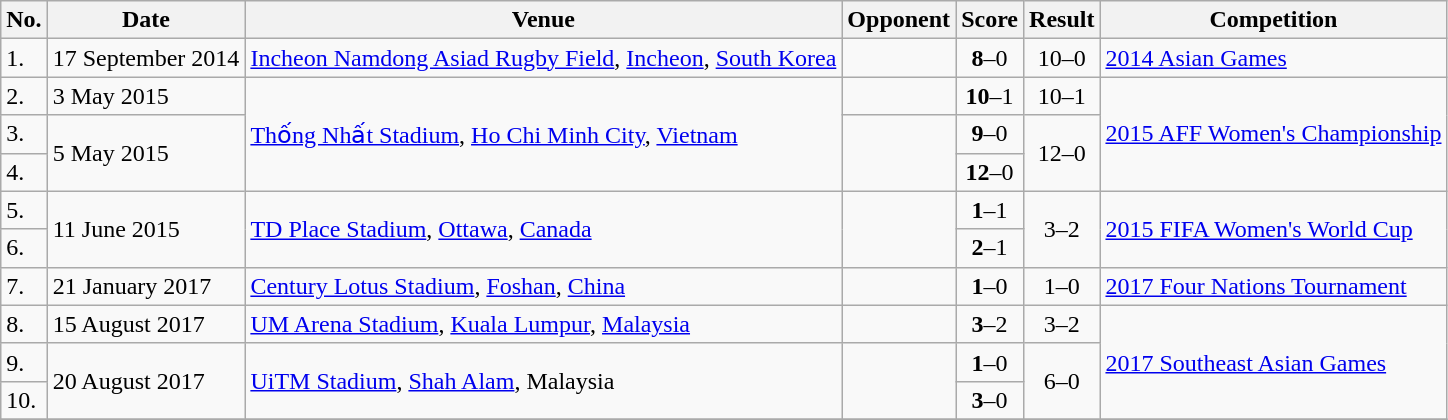<table class="wikitable">
<tr>
<th>No.</th>
<th>Date</th>
<th>Venue</th>
<th>Opponent</th>
<th>Score</th>
<th>Result</th>
<th>Competition</th>
</tr>
<tr>
<td>1.</td>
<td>17 September 2014</td>
<td><a href='#'>Incheon Namdong Asiad Rugby Field</a>, <a href='#'>Incheon</a>, <a href='#'>South Korea</a></td>
<td></td>
<td align=center><strong>8</strong>–0</td>
<td align=center>10–0</td>
<td><a href='#'>2014 Asian Games</a></td>
</tr>
<tr>
<td>2.</td>
<td>3 May 2015</td>
<td rowspan=3><a href='#'>Thống Nhất Stadium</a>, <a href='#'>Ho Chi Minh City</a>, <a href='#'>Vietnam</a></td>
<td></td>
<td align=center><strong>10</strong>–1</td>
<td align=center>10–1</td>
<td rowspan=3><a href='#'>2015 AFF Women's Championship</a></td>
</tr>
<tr>
<td>3.</td>
<td rowspan=2>5 May 2015</td>
<td rowspan=2></td>
<td align=center><strong>9</strong>–0</td>
<td rowspan=2 align=center>12–0</td>
</tr>
<tr>
<td>4.</td>
<td align=center><strong>12</strong>–0</td>
</tr>
<tr>
<td>5.</td>
<td rowspan=2>11 June 2015</td>
<td rowspan=2><a href='#'>TD Place Stadium</a>, <a href='#'>Ottawa</a>, <a href='#'>Canada</a></td>
<td rowspan=2></td>
<td align=center><strong>1</strong>–1</td>
<td rowspan=2 align=center>3–2</td>
<td rowspan="2"><a href='#'>2015 FIFA Women's World Cup</a></td>
</tr>
<tr>
<td>6.</td>
<td align=center><strong>2</strong>–1</td>
</tr>
<tr>
<td>7.</td>
<td>21 January 2017</td>
<td><a href='#'>Century Lotus Stadium</a>, <a href='#'>Foshan</a>, <a href='#'>China</a></td>
<td></td>
<td align=center><strong>1</strong>–0</td>
<td align=center>1–0</td>
<td><a href='#'>2017 Four Nations Tournament</a></td>
</tr>
<tr>
<td>8.</td>
<td>15 August 2017</td>
<td><a href='#'>UM Arena Stadium</a>, <a href='#'>Kuala Lumpur</a>, <a href='#'>Malaysia</a></td>
<td></td>
<td align=center><strong>3</strong>–2</td>
<td align=center>3–2</td>
<td rowspan=3><a href='#'>2017 Southeast Asian Games</a></td>
</tr>
<tr>
<td>9.</td>
<td rowspan=2>20 August 2017</td>
<td rowspan=2><a href='#'>UiTM Stadium</a>, <a href='#'>Shah Alam</a>, Malaysia</td>
<td rowspan=2></td>
<td align=center><strong>1</strong>–0</td>
<td rowspan=2 align=center>6–0</td>
</tr>
<tr>
<td>10.</td>
<td align=center><strong>3</strong>–0</td>
</tr>
<tr>
</tr>
</table>
